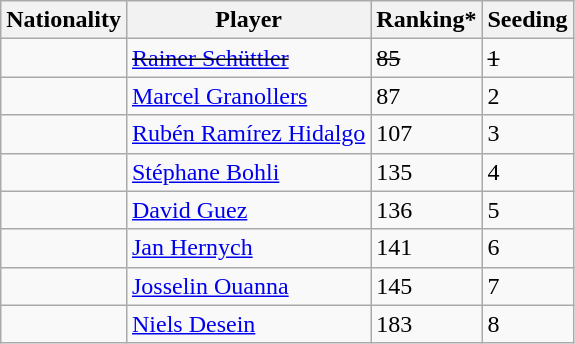<table class="wikitable">
<tr>
<th>Nationality</th>
<th>Player</th>
<th>Ranking*</th>
<th>Seeding</th>
</tr>
<tr>
<td></td>
<td><s><a href='#'>Rainer Schüttler</a></s></td>
<td><s>85</s></td>
<td><s>1</s></td>
</tr>
<tr>
<td></td>
<td><a href='#'>Marcel Granollers</a></td>
<td>87</td>
<td>2</td>
</tr>
<tr>
<td></td>
<td><a href='#'>Rubén Ramírez Hidalgo</a></td>
<td>107</td>
<td>3</td>
</tr>
<tr>
<td></td>
<td><a href='#'>Stéphane Bohli</a></td>
<td>135</td>
<td>4</td>
</tr>
<tr>
<td></td>
<td><a href='#'>David Guez</a></td>
<td>136</td>
<td>5</td>
</tr>
<tr>
<td></td>
<td><a href='#'>Jan Hernych</a></td>
<td>141</td>
<td>6</td>
</tr>
<tr>
<td></td>
<td><a href='#'>Josselin Ouanna</a></td>
<td>145</td>
<td>7</td>
</tr>
<tr>
<td></td>
<td><a href='#'>Niels Desein</a></td>
<td>183</td>
<td>8</td>
</tr>
</table>
